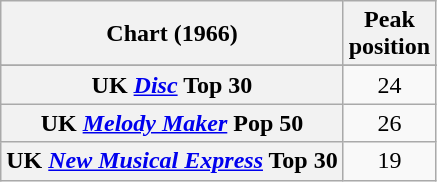<table class="wikitable sortable plainrowheaders" style="text-align:center">
<tr>
<th>Chart (1966)</th>
<th>Peak<br>position</th>
</tr>
<tr>
</tr>
<tr>
<th scope="row">UK <em><a href='#'>Disc</a></em> Top 30</th>
<td>24</td>
</tr>
<tr>
<th scope="row">UK <em><a href='#'>Melody Maker</a></em> Pop 50</th>
<td>26</td>
</tr>
<tr>
<th scope="row">UK <em><a href='#'>New Musical Express</a></em> Top 30</th>
<td>19</td>
</tr>
</table>
